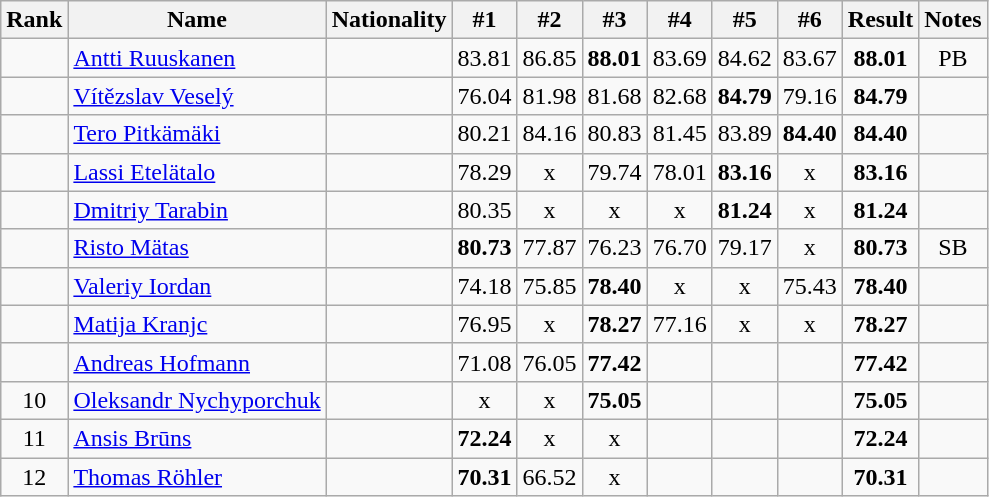<table class="wikitable sortable" style="text-align:center">
<tr>
<th>Rank</th>
<th>Name</th>
<th>Nationality</th>
<th>#1</th>
<th>#2</th>
<th>#3</th>
<th>#4</th>
<th>#5</th>
<th>#6</th>
<th>Result</th>
<th>Notes</th>
</tr>
<tr>
<td></td>
<td align=left><a href='#'>Antti Ruuskanen</a></td>
<td align=left></td>
<td>83.81</td>
<td>86.85</td>
<td><strong>88.01</strong></td>
<td>83.69</td>
<td>84.62</td>
<td>83.67</td>
<td><strong>88.01</strong></td>
<td>PB</td>
</tr>
<tr>
<td></td>
<td align=left><a href='#'>Vítězslav Veselý</a></td>
<td align=left></td>
<td>76.04</td>
<td>81.98</td>
<td>81.68</td>
<td>82.68</td>
<td><strong>84.79</strong></td>
<td>79.16</td>
<td><strong>84.79</strong></td>
<td></td>
</tr>
<tr>
<td></td>
<td align=left><a href='#'>Tero Pitkämäki</a></td>
<td align=left></td>
<td>80.21</td>
<td>84.16</td>
<td>80.83</td>
<td>81.45</td>
<td>83.89</td>
<td><strong>84.40</strong></td>
<td><strong>84.40</strong></td>
<td></td>
</tr>
<tr>
<td></td>
<td align=left><a href='#'>Lassi Etelätalo</a></td>
<td align=left></td>
<td>78.29</td>
<td>x</td>
<td>79.74</td>
<td>78.01</td>
<td><strong>83.16</strong></td>
<td>x</td>
<td><strong>83.16</strong></td>
<td></td>
</tr>
<tr>
<td></td>
<td align=left><a href='#'>Dmitriy Tarabin</a></td>
<td align=left></td>
<td>80.35</td>
<td>x</td>
<td>x</td>
<td>x</td>
<td><strong>81.24</strong></td>
<td>x</td>
<td><strong>81.24</strong></td>
<td></td>
</tr>
<tr>
<td></td>
<td align=left><a href='#'>Risto Mätas</a></td>
<td align=left></td>
<td><strong>80.73</strong></td>
<td>77.87</td>
<td>76.23</td>
<td>76.70</td>
<td>79.17</td>
<td>x</td>
<td><strong>80.73</strong></td>
<td>SB</td>
</tr>
<tr>
<td></td>
<td align=left><a href='#'>Valeriy Iordan</a></td>
<td align=left></td>
<td>74.18</td>
<td>75.85</td>
<td><strong>78.40</strong></td>
<td>x</td>
<td>x</td>
<td>75.43</td>
<td><strong>78.40</strong></td>
<td></td>
</tr>
<tr>
<td></td>
<td align=left><a href='#'>Matija Kranjc</a></td>
<td align=left></td>
<td>76.95</td>
<td>x</td>
<td><strong>78.27</strong></td>
<td>77.16</td>
<td>x</td>
<td>x</td>
<td><strong>78.27</strong></td>
<td></td>
</tr>
<tr>
<td></td>
<td align=left><a href='#'>Andreas Hofmann</a></td>
<td align=left></td>
<td>71.08</td>
<td>76.05</td>
<td><strong>77.42</strong></td>
<td></td>
<td></td>
<td></td>
<td><strong>77.42</strong></td>
<td></td>
</tr>
<tr>
<td>10</td>
<td align=left><a href='#'>Oleksandr Nychyporchuk</a></td>
<td align=left></td>
<td>x</td>
<td>x</td>
<td><strong>75.05</strong></td>
<td></td>
<td></td>
<td></td>
<td><strong>75.05</strong></td>
<td></td>
</tr>
<tr>
<td>11</td>
<td align=left><a href='#'>Ansis Brūns</a></td>
<td align=left></td>
<td><strong>72.24</strong></td>
<td>x</td>
<td>x</td>
<td></td>
<td></td>
<td></td>
<td><strong>72.24</strong></td>
<td></td>
</tr>
<tr>
<td>12</td>
<td align=left><a href='#'>Thomas Röhler</a></td>
<td align=left></td>
<td><strong>70.31</strong></td>
<td>66.52</td>
<td>x</td>
<td></td>
<td></td>
<td></td>
<td><strong>70.31</strong></td>
<td></td>
</tr>
</table>
